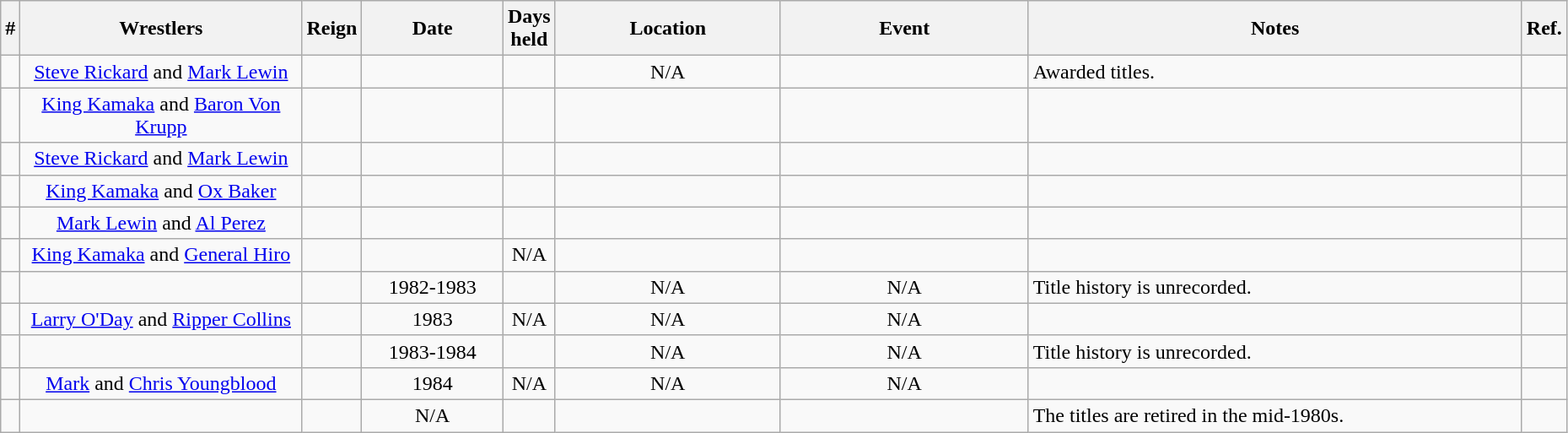<table class="wikitable sortable" width=98% style="text-align:center;">
<tr>
<th width=0%>#</th>
<th width=20%>Wrestlers</th>
<th width=0%>Reign</th>
<th width=10%>Date</th>
<th width=0%>Days<br>held</th>
<th width=16%>Location</th>
<th width=18%>Event</th>
<th width=60% class="unsortable">Notes</th>
<th width=0% class="unsortable">Ref.</th>
</tr>
<tr>
<td></td>
<td><a href='#'>Steve Rickard</a> and <a href='#'>Mark Lewin</a></td>
<td></td>
<td></td>
<td></td>
<td>N/A</td>
<td></td>
<td align="left">Awarded titles.</td>
<td align="left"></td>
</tr>
<tr>
<td></td>
<td><a href='#'>King Kamaka</a> and <a href='#'>Baron Von Krupp</a></td>
<td></td>
<td></td>
<td></td>
<td></td>
<td></td>
<td align="left"></td>
<td align="left"></td>
</tr>
<tr>
<td></td>
<td><a href='#'>Steve Rickard</a> and <a href='#'>Mark Lewin</a></td>
<td></td>
<td></td>
<td></td>
<td></td>
<td></td>
<td align="left"></td>
<td align="left"></td>
</tr>
<tr>
<td></td>
<td><a href='#'>King Kamaka</a>  and <a href='#'>Ox Baker</a></td>
<td></td>
<td></td>
<td></td>
<td></td>
<td></td>
<td align="left"></td>
<td align="left"></td>
</tr>
<tr>
<td></td>
<td><a href='#'>Mark Lewin</a>  and <a href='#'>Al Perez</a></td>
<td></td>
<td></td>
<td></td>
<td></td>
<td></td>
<td align="left"></td>
<td align="left"></td>
</tr>
<tr>
<td></td>
<td><a href='#'>King Kamaka</a>  and <a href='#'>General Hiro</a></td>
<td></td>
<td></td>
<td>N/A</td>
<td></td>
<td></td>
<td align="left"></td>
<td align="left"></td>
</tr>
<tr>
<td></td>
<td></td>
<td></td>
<td>1982-1983</td>
<td></td>
<td>N/A</td>
<td>N/A</td>
<td align="left">Title history is unrecorded.</td>
<td align="left"></td>
</tr>
<tr>
<td></td>
<td><a href='#'>Larry O'Day</a> and <a href='#'>Ripper Collins</a></td>
<td></td>
<td>1983</td>
<td>N/A</td>
<td>N/A</td>
<td>N/A</td>
<td align="left"></td>
<td align="left"></td>
</tr>
<tr>
<td></td>
<td></td>
<td></td>
<td>1983-1984</td>
<td></td>
<td>N/A</td>
<td>N/A</td>
<td align="left">Title history is unrecorded.</td>
<td align="left"></td>
</tr>
<tr>
<td></td>
<td><a href='#'>Mark</a> and <a href='#'>Chris Youngblood</a></td>
<td></td>
<td>1984</td>
<td>N/A</td>
<td>N/A</td>
<td>N/A</td>
<td align="left"></td>
<td align="left"></td>
</tr>
<tr>
<td></td>
<td></td>
<td></td>
<td>N/A</td>
<td></td>
<td></td>
<td></td>
<td align="left">The titles are retired in the mid-1980s.</td>
<td align="left"></td>
</tr>
</table>
